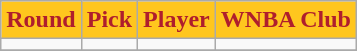<table class="wikitable" style="text-align:center">
<tr>
<th style="background:#FFC61E;color:#AF1E2D;">Round</th>
<th style="background:#FFC61E;color:#AF1E2D;">Pick</th>
<th style="background:#FFC61E;color:#AF1E2D;">Player</th>
<th style="background:#FFC61E;color:#AF1E2D;">WNBA Club</th>
</tr>
<tr>
<td></td>
<td></td>
<td></td>
<td></td>
</tr>
<tr>
</tr>
</table>
